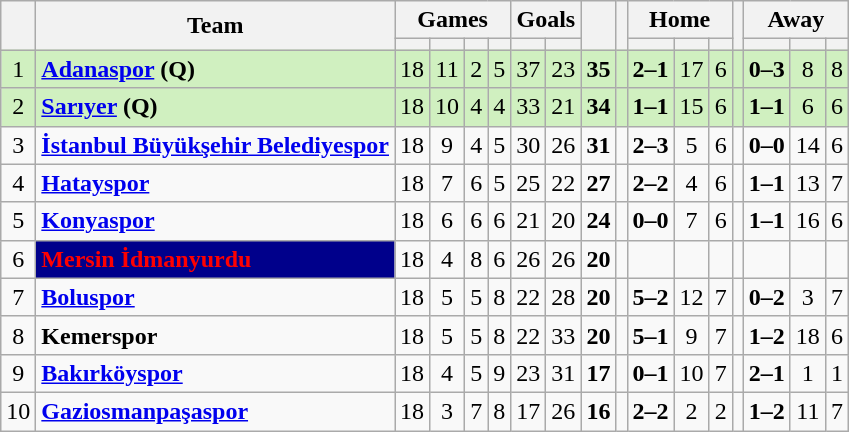<table class="wikitable" style="text-align: center;">
<tr>
<th rowspan=2></th>
<th rowspan=2>Team</th>
<th colspan=4>Games</th>
<th colspan=2>Goals</th>
<th rowspan=2></th>
<th rowspan=2></th>
<th colspan=3>Home</th>
<th rowspan=2></th>
<th colspan=3>Away</th>
</tr>
<tr>
<th></th>
<th></th>
<th></th>
<th></th>
<th></th>
<th></th>
<th></th>
<th></th>
<th></th>
<th></th>
<th></th>
<th></th>
</tr>
<tr>
<td bgcolor="#D0F0C0">1</td>
<td align="left" bgcolor="#D0F0C0"><strong><a href='#'>Adanaspor</a> (Q)</strong></td>
<td bgcolor="#D0F0C0">18</td>
<td bgcolor="#D0F0C0">11</td>
<td bgcolor="#D0F0C0">2</td>
<td bgcolor="#D0F0C0">5</td>
<td bgcolor="#D0F0C0">37</td>
<td bgcolor="#D0F0C0">23</td>
<td bgcolor="#D0F0C0"><strong>35</strong></td>
<td bgcolor="#D0F0C0"></td>
<td bgcolor="#D0F0C0"><strong>2–1</strong></td>
<td bgcolor="#D0F0C0">17</td>
<td bgcolor="#D0F0C0">6</td>
<td bgcolor="#D0F0C0"></td>
<td bgcolor="#D0F0C0"><strong>0–3</strong></td>
<td bgcolor="#D0F0C0">8</td>
<td bgcolor="#D0F0C0">8</td>
</tr>
<tr>
<td bgcolor="#D0F0C0">2</td>
<td align="left" bgcolor="#D0F0C0"><strong><a href='#'>Sarıyer</a> (Q)</strong></td>
<td bgcolor="#D0F0C0">18</td>
<td bgcolor="#D0F0C0">10</td>
<td bgcolor="#D0F0C0">4</td>
<td bgcolor="#D0F0C0">4</td>
<td bgcolor="#D0F0C0">33</td>
<td bgcolor="#D0F0C0">21</td>
<td bgcolor="#D0F0C0"><strong>34</strong></td>
<td bgcolor="#D0F0C0"></td>
<td bgcolor="#D0F0C0"><strong>1–1</strong></td>
<td bgcolor="#D0F0C0">15</td>
<td bgcolor="#D0F0C0">6</td>
<td bgcolor="#D0F0C0"></td>
<td bgcolor="#D0F0C0"><strong>1–1</strong></td>
<td bgcolor="#D0F0C0">6</td>
<td bgcolor="#D0F0C0">6</td>
</tr>
<tr>
<td>3</td>
<td align="left"><strong><a href='#'>İstanbul Büyükşehir Belediyespor</a></strong></td>
<td>18</td>
<td>9</td>
<td>4</td>
<td>5</td>
<td>30</td>
<td>26</td>
<td><strong>31</strong></td>
<td></td>
<td><strong>2–3</strong></td>
<td>5</td>
<td>6</td>
<td></td>
<td><strong>0–0</strong></td>
<td>14</td>
<td>6</td>
</tr>
<tr>
<td>4</td>
<td align="left"><strong><a href='#'>Hatayspor</a></strong></td>
<td>18</td>
<td>7</td>
<td>6</td>
<td>5</td>
<td>25</td>
<td>22</td>
<td><strong>27</strong></td>
<td></td>
<td><strong>2–2 </strong></td>
<td>4</td>
<td>6</td>
<td></td>
<td><strong>1–1</strong></td>
<td>13</td>
<td>7</td>
</tr>
<tr>
<td>5</td>
<td align="left"><strong><a href='#'>Konyaspor</a></strong></td>
<td>18</td>
<td>6</td>
<td>6</td>
<td>6</td>
<td>21</td>
<td>20</td>
<td><strong>24</strong></td>
<td></td>
<td><strong>0–0</strong></td>
<td>7</td>
<td>6</td>
<td></td>
<td><strong>1–1</strong></td>
<td>16</td>
<td>6</td>
</tr>
<tr>
<td>6</td>
<td align="left" bgcolor="#00008B" style="color:red;"><strong>Mersin İdmanyurdu</strong></td>
<td>18</td>
<td>4</td>
<td>8</td>
<td>6</td>
<td>26</td>
<td>26</td>
<td><strong>20</strong></td>
<td></td>
<td></td>
<td></td>
<td></td>
<td></td>
<td></td>
<td></td>
<td></td>
</tr>
<tr>
<td>7</td>
<td align="left"><strong><a href='#'>Boluspor</a></strong></td>
<td>18</td>
<td>5</td>
<td>5</td>
<td>8</td>
<td>22</td>
<td>28</td>
<td><strong>20</strong></td>
<td></td>
<td><strong>5–2</strong></td>
<td>12</td>
<td>7</td>
<td></td>
<td><strong>0–2</strong></td>
<td>3</td>
<td>7</td>
</tr>
<tr>
<td>8</td>
<td align="left"><strong>Kemerspor</strong></td>
<td>18</td>
<td>5</td>
<td>5</td>
<td>8</td>
<td>22</td>
<td>33</td>
<td><strong>20</strong></td>
<td></td>
<td><strong>5–1</strong></td>
<td>9</td>
<td>7</td>
<td></td>
<td><strong>1–2</strong></td>
<td>18</td>
<td>6</td>
</tr>
<tr>
<td>9</td>
<td align="left"><strong><a href='#'>Bakırköyspor</a></strong></td>
<td>18</td>
<td>4</td>
<td>5</td>
<td>9</td>
<td>23</td>
<td>31</td>
<td><strong>17</strong></td>
<td></td>
<td><strong>0–1</strong></td>
<td>10</td>
<td>7</td>
<td></td>
<td><strong>2–1</strong></td>
<td>1</td>
<td>1</td>
</tr>
<tr>
<td>10</td>
<td align="left"><strong><a href='#'>Gaziosmanpaşaspor</a></strong></td>
<td>18</td>
<td>3</td>
<td>7</td>
<td>8</td>
<td>17</td>
<td>26</td>
<td><strong>16</strong></td>
<td></td>
<td><strong>2–2</strong></td>
<td>2</td>
<td>2</td>
<td></td>
<td><strong>1–2</strong></td>
<td>11</td>
<td>7</td>
</tr>
</table>
